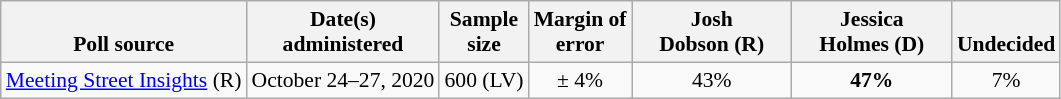<table class="wikitable" style="font-size:90%;text-align:center;">
<tr valign= bottom>
<th>Poll source</th>
<th>Date(s)<br>administered</th>
<th>Sample<br>size</th>
<th>Margin of<br>error</th>
<th style="width:100px;">Josh<br>Dobson (R)</th>
<th style="width:100px;">Jessica<br>Holmes (D)</th>
<th>Undecided</th>
</tr>
<tr>
<td style="text-align:left;"><a href='#'>Meeting Street Insights</a> (R)</td>
<td>October 24–27, 2020</td>
<td>600 (LV)</td>
<td>± 4%</td>
<td>43%</td>
<td><strong>47%</strong></td>
<td>7%</td>
</tr>
</table>
